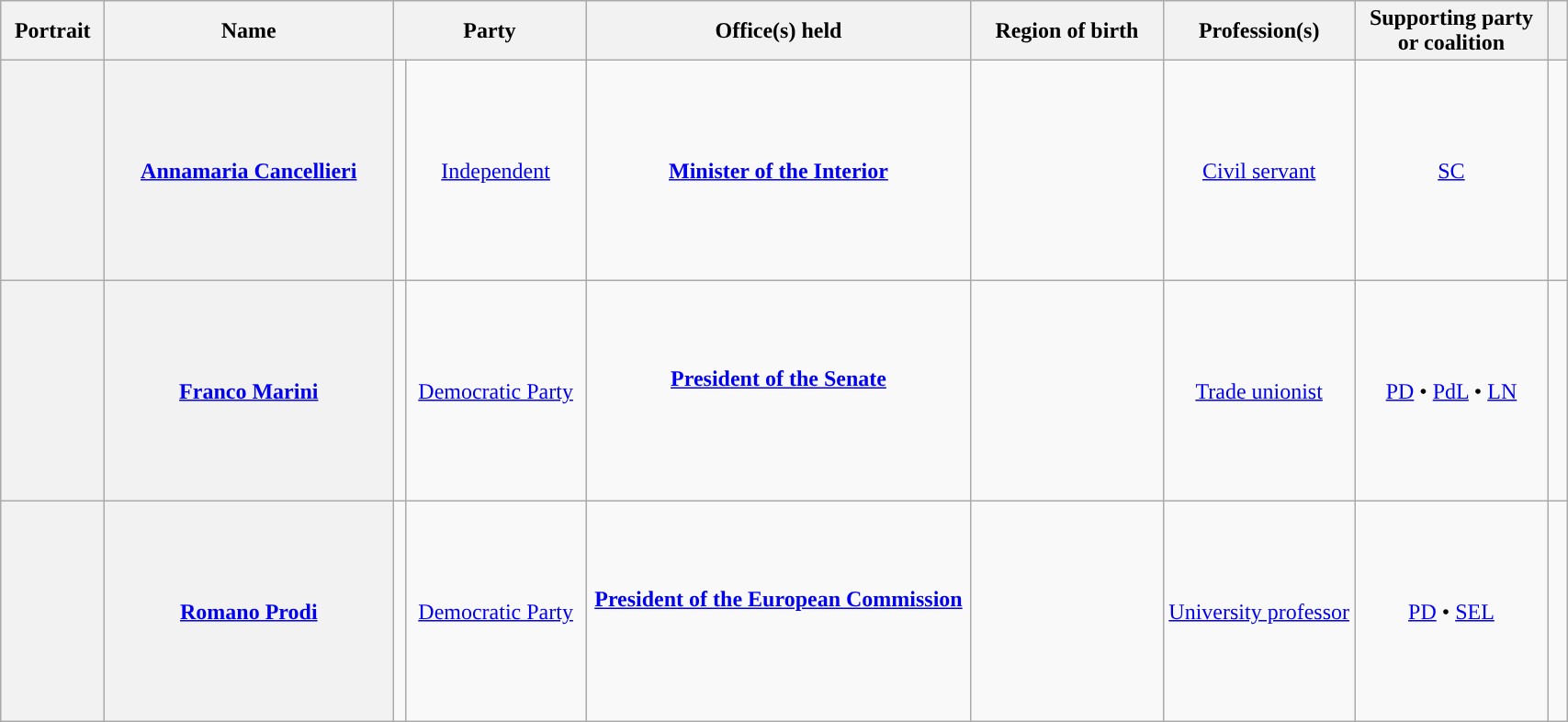<table class="wikitable" style="text-align:center; style=" width="90%">
<tr>
<th width="5%">Portrait</th>
<th width="15%">Name</th>
<th colspan="2" width=10%>Party</th>
<th width="20%">Office(s) held</th>
<th width="10%">Region of birth</th>
<th width="10%">Profession(s)</th>
<th width="10%">Supporting party or coalition</th>
<th width="1%"></th>
</tr>
<tr style="height:10em;">
<th></th>
<th style="font-weight:normal"><strong><a href='#'>Annamaria Cancellieri</a></strong><br></th>
<td style="background-color:"></td>
<td><a href='#'>Independent</a></td>
<td><strong><a href='#'>Minister of the Interior</a></strong><br></td>
<td></td>
<td><a href='#'>Civil servant</a></td>
<td><a href='#'>SC</a></td>
<td></td>
</tr>
<tr style="height:10em;">
<th></th>
<th style="font-weight:normal"><strong><a href='#'>Franco Marini</a></strong><br></th>
<td style="background-color:"></td>
<td><a href='#'>Democratic Party</a></td>
<td><strong><a href='#'>President of the Senate</a></strong><br><br></td>
<td></td>
<td><a href='#'>Trade unionist</a></td>
<td><a href='#'>PD</a> • <a href='#'>PdL</a> • <a href='#'>LN</a></td>
<td></td>
</tr>
<tr style="height:10em;">
<th></th>
<th style="font-weight:normal"><strong><a href='#'>Romano Prodi</a></strong><br></th>
<td style="background-color:"></td>
<td><a href='#'>Democratic Party</a></td>
<td><strong><a href='#'>President of the European Commission</a></strong><br><br></td>
<td></td>
<td><a href='#'>University professor</a></td>
<td><a href='#'>PD</a> • <a href='#'>SEL</a></td>
<td></td>
</tr>
</table>
